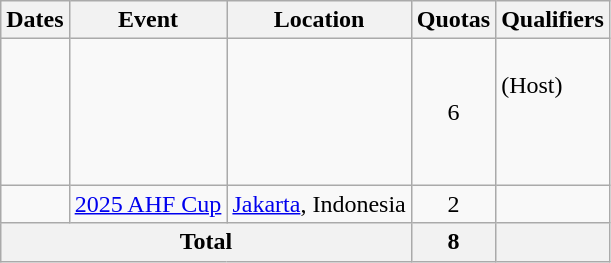<table class="wikitable">
<tr>
<th>Dates</th>
<th>Event</th>
<th>Location</th>
<th>Quotas</th>
<th>Qualifiers</th>
</tr>
<tr>
<td></td>
<td></td>
<td></td>
<td align=center>6</td>
<td><br> (Host)<br><br><br><br></td>
</tr>
<tr>
<td></td>
<td><a href='#'>2025 AHF Cup</a></td>
<td><a href='#'>Jakarta</a>, Indonesia</td>
<td align=center>2</td>
<td><br></td>
</tr>
<tr>
<th colspan=3>Total</th>
<th>8</th>
<th></th>
</tr>
</table>
